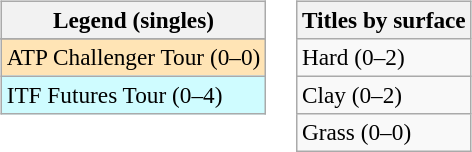<table>
<tr valign=top>
<td><br><table class=wikitable style=font-size:97%>
<tr>
<th>Legend (singles)</th>
</tr>
<tr bgcolor=e5d1cb>
</tr>
<tr bgcolor=moccasin>
<td>ATP Challenger Tour (0–0)</td>
</tr>
<tr bgcolor=cffcff>
<td>ITF Futures Tour (0–4)</td>
</tr>
</table>
</td>
<td><br><table class=wikitable style=font-size:97%>
<tr>
<th>Titles by surface</th>
</tr>
<tr>
<td>Hard (0–2)</td>
</tr>
<tr>
<td>Clay (0–2)</td>
</tr>
<tr>
<td>Grass (0–0)</td>
</tr>
</table>
</td>
</tr>
</table>
